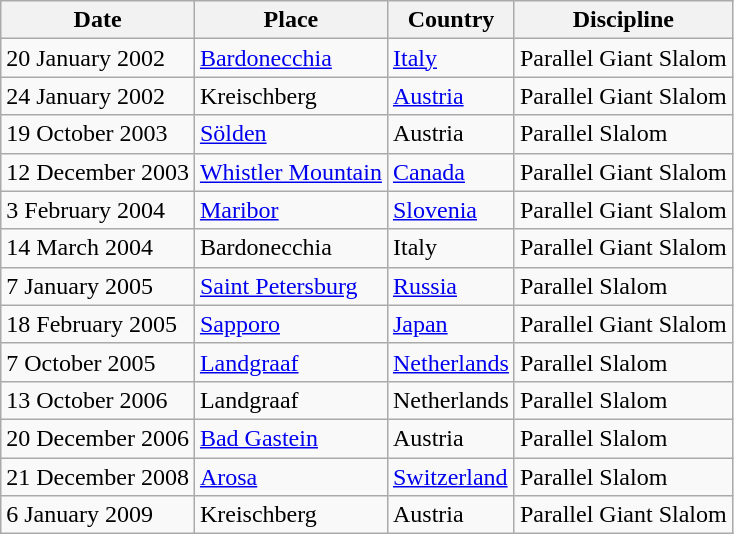<table class="wikitable float-right">
<tr>
<th>Date</th>
<th>Place</th>
<th>Country</th>
<th>Discipline</th>
</tr>
<tr>
<td>20 January 2002</td>
<td><a href='#'>Bardonecchia</a></td>
<td><a href='#'>Italy</a></td>
<td>Parallel Giant Slalom</td>
</tr>
<tr>
<td>24 January 2002</td>
<td>Kreischberg</td>
<td><a href='#'>Austria</a></td>
<td>Parallel Giant Slalom</td>
</tr>
<tr>
<td>19 October 2003</td>
<td><a href='#'>Sölden</a></td>
<td>Austria</td>
<td>Parallel Slalom</td>
</tr>
<tr>
<td>12 December 2003</td>
<td><a href='#'>Whistler Mountain</a></td>
<td><a href='#'>Canada</a></td>
<td>Parallel Giant Slalom</td>
</tr>
<tr>
<td>3 February 2004</td>
<td><a href='#'>Maribor</a></td>
<td><a href='#'>Slovenia</a></td>
<td>Parallel Giant Slalom</td>
</tr>
<tr>
<td>14 March 2004</td>
<td>Bardonecchia</td>
<td>Italy</td>
<td>Parallel Giant Slalom</td>
</tr>
<tr>
<td>7 January 2005</td>
<td><a href='#'>Saint Petersburg</a></td>
<td><a href='#'>Russia</a></td>
<td>Parallel Slalom</td>
</tr>
<tr>
<td>18 February 2005</td>
<td><a href='#'>Sapporo</a></td>
<td><a href='#'>Japan</a></td>
<td>Parallel Giant Slalom</td>
</tr>
<tr>
<td>7 October 2005</td>
<td><a href='#'>Landgraaf</a></td>
<td><a href='#'>Netherlands</a></td>
<td>Parallel Slalom</td>
</tr>
<tr>
<td>13 October 2006</td>
<td>Landgraaf</td>
<td>Netherlands</td>
<td>Parallel Slalom</td>
</tr>
<tr>
<td>20 December 2006</td>
<td><a href='#'>Bad Gastein</a></td>
<td>Austria</td>
<td>Parallel Slalom</td>
</tr>
<tr>
<td>21 December 2008</td>
<td><a href='#'>Arosa</a></td>
<td><a href='#'>Switzerland</a></td>
<td>Parallel Slalom</td>
</tr>
<tr>
<td>6 January 2009</td>
<td>Kreischberg</td>
<td>Austria</td>
<td>Parallel Giant Slalom</td>
</tr>
</table>
